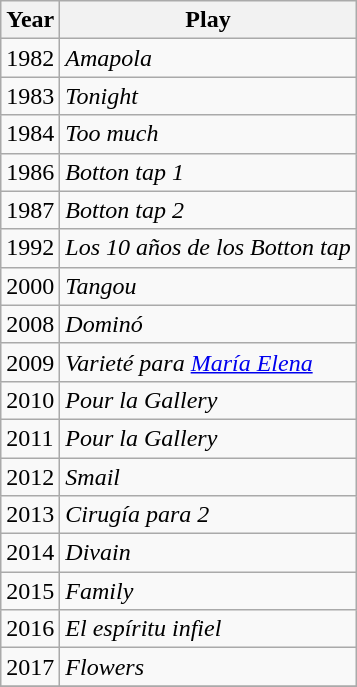<table class="wikitable">
<tr>
<th>Year</th>
<th>Play</th>
</tr>
<tr>
<td>1982</td>
<td><em>Amapola</em></td>
</tr>
<tr>
<td>1983</td>
<td><em>Tonight</em></td>
</tr>
<tr>
<td>1984</td>
<td><em>Too much</em></td>
</tr>
<tr>
<td>1986</td>
<td><em>Botton tap 1</em></td>
</tr>
<tr>
<td>1987</td>
<td><em>Botton tap 2</em></td>
</tr>
<tr>
<td>1992</td>
<td><em>Los 10 años de los Botton tap</em></td>
</tr>
<tr>
<td>2000</td>
<td><em>Tangou</em></td>
</tr>
<tr>
<td>2008</td>
<td><em>Dominó</em></td>
</tr>
<tr>
<td>2009</td>
<td><em>Varieté para <a href='#'>María Elena</a></em></td>
</tr>
<tr>
<td>2010</td>
<td><em>Pour la Gallery</em></td>
</tr>
<tr>
<td>2011</td>
<td><em>Pour la Gallery</em></td>
</tr>
<tr>
<td>2012</td>
<td><em>Smail</em></td>
</tr>
<tr>
<td>2013</td>
<td><em>Cirugía para 2</em></td>
</tr>
<tr>
<td>2014</td>
<td><em>Divain</em></td>
</tr>
<tr>
<td>2015</td>
<td><em>Family</em></td>
</tr>
<tr>
<td>2016</td>
<td><em>El espíritu infiel</em></td>
</tr>
<tr>
<td>2017</td>
<td><em>Flowers</em></td>
</tr>
<tr>
</tr>
</table>
